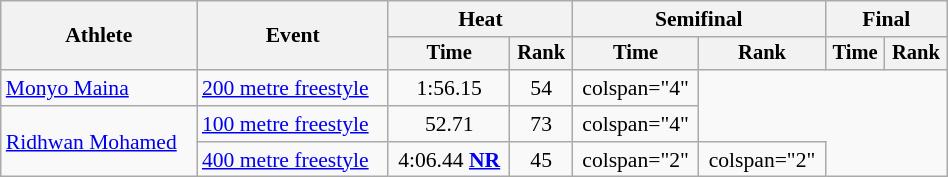<table class="wikitable" style="text-align:center; font-size:90%; width:50%;">
<tr>
<th rowspan="2">Athlete</th>
<th rowspan="2">Event</th>
<th colspan="2">Heat</th>
<th colspan="2">Semifinal</th>
<th colspan="2">Final</th>
</tr>
<tr style="font-size:95%">
<th>Time</th>
<th>Rank</th>
<th>Time</th>
<th>Rank</th>
<th>Time</th>
<th>Rank</th>
</tr>
<tr align=center>
<td align=left><a href='#'>Monyo Maina</a></td>
<td align=left><a href='#'>200 metre freestyle</a></td>
<td>1:56.15</td>
<td>54</td>
<td>colspan="4" </td>
</tr>
<tr align=center>
<td align=left rowspan="2"><a href='#'>Ridhwan Mohamed</a></td>
<td align=left><a href='#'>100 metre freestyle</a></td>
<td>52.71</td>
<td>73</td>
<td>colspan="4" </td>
</tr>
<tr align=center>
<td align=left><a href='#'>400 metre freestyle</a></td>
<td>4:06.44 <strong><a href='#'>NR</a></strong></td>
<td>45</td>
<td>colspan="2" </td>
<td>colspan="2" </td>
</tr>
</table>
